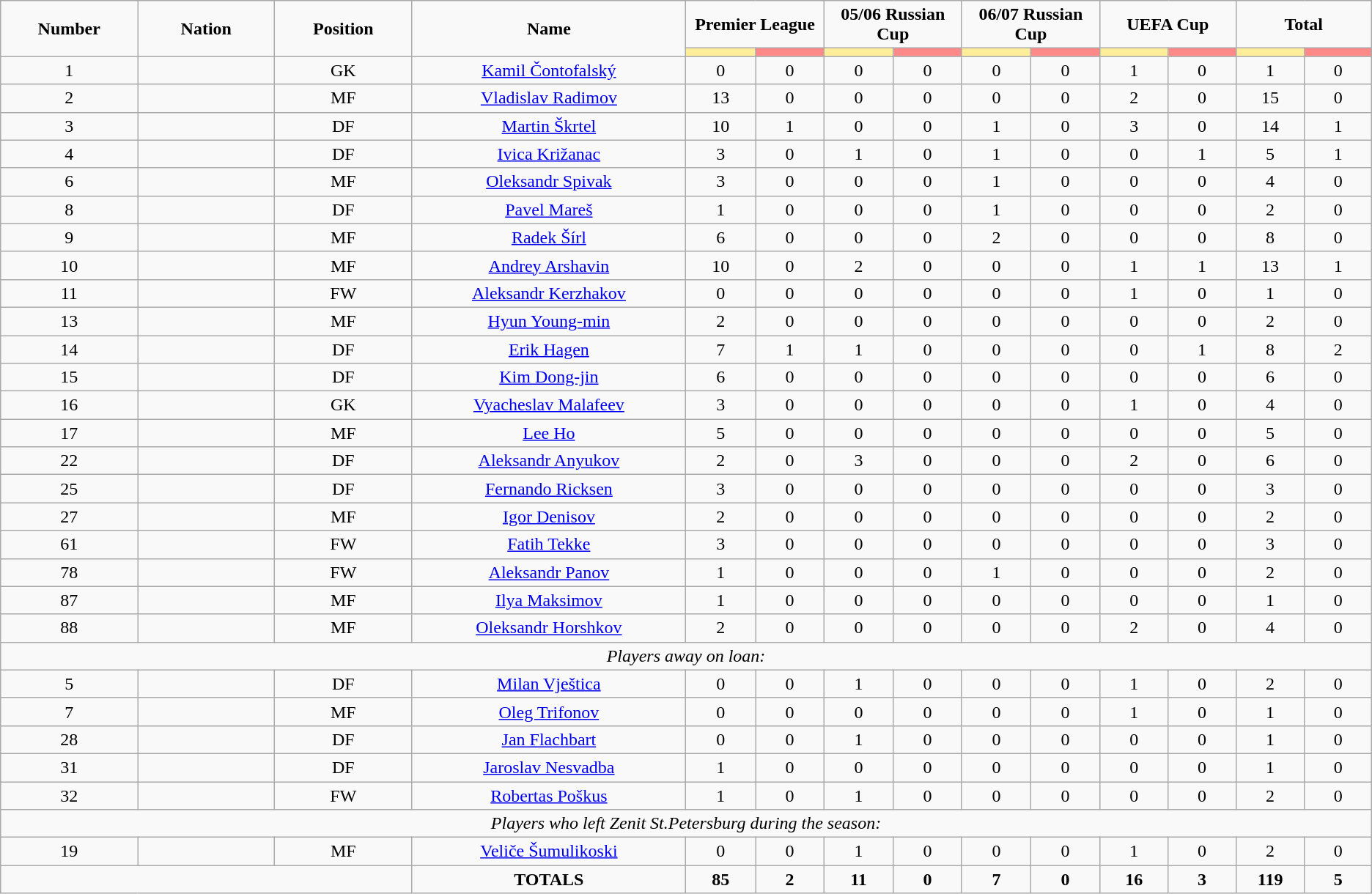<table class="wikitable" style="font-size: 100%; text-align: center;">
<tr>
<td rowspan="2" width="10%" align="center"><strong>Number</strong></td>
<td rowspan="2" width="10%" align="center"><strong>Nation</strong></td>
<td rowspan="2" width="10%" align="center"><strong>Position</strong></td>
<td rowspan="2" width="20%" align="center"><strong>Name</strong></td>
<td colspan="2" align="center"><strong>Premier League</strong></td>
<td colspan="2" align="center"><strong>05/06 Russian Cup</strong></td>
<td colspan="2" align="center"><strong>06/07 Russian Cup</strong></td>
<td colspan="2" align="center"><strong>UEFA Cup</strong></td>
<td colspan="2" align="center"><strong>Total</strong></td>
</tr>
<tr>
<th width=60 style="background: #FFEE99"></th>
<th width=60 style="background: #FF8888"></th>
<th width=60 style="background: #FFEE99"></th>
<th width=60 style="background: #FF8888"></th>
<th width=60 style="background: #FFEE99"></th>
<th width=60 style="background: #FF8888"></th>
<th width=60 style="background: #FFEE99"></th>
<th width=60 style="background: #FF8888"></th>
<th width=60 style="background: #FFEE99"></th>
<th width=60 style="background: #FF8888"></th>
</tr>
<tr>
<td>1</td>
<td></td>
<td>GK</td>
<td><a href='#'>Kamil Čontofalský</a></td>
<td>0</td>
<td>0</td>
<td>0</td>
<td>0</td>
<td>0</td>
<td>0</td>
<td>1</td>
<td>0</td>
<td>1</td>
<td>0</td>
</tr>
<tr>
<td>2</td>
<td></td>
<td>MF</td>
<td><a href='#'>Vladislav Radimov</a></td>
<td>13</td>
<td>0</td>
<td>0</td>
<td>0</td>
<td>0</td>
<td>0</td>
<td>2</td>
<td>0</td>
<td>15</td>
<td>0</td>
</tr>
<tr>
<td>3</td>
<td></td>
<td>DF</td>
<td><a href='#'>Martin Škrtel</a></td>
<td>10</td>
<td>1</td>
<td>0</td>
<td>0</td>
<td>1</td>
<td>0</td>
<td>3</td>
<td>0</td>
<td>14</td>
<td>1</td>
</tr>
<tr>
<td>4</td>
<td></td>
<td>DF</td>
<td><a href='#'>Ivica Križanac</a></td>
<td>3</td>
<td>0</td>
<td>1</td>
<td>0</td>
<td>1</td>
<td>0</td>
<td>0</td>
<td>1</td>
<td>5</td>
<td>1</td>
</tr>
<tr>
<td>6</td>
<td></td>
<td>MF</td>
<td><a href='#'>Oleksandr Spivak</a></td>
<td>3</td>
<td>0</td>
<td>0</td>
<td>0</td>
<td>1</td>
<td>0</td>
<td>0</td>
<td>0</td>
<td>4</td>
<td>0</td>
</tr>
<tr>
<td>8</td>
<td></td>
<td>DF</td>
<td><a href='#'>Pavel Mareš</a></td>
<td>1</td>
<td>0</td>
<td>0</td>
<td>0</td>
<td>1</td>
<td>0</td>
<td>0</td>
<td>0</td>
<td>2</td>
<td>0</td>
</tr>
<tr>
<td>9</td>
<td></td>
<td>MF</td>
<td><a href='#'>Radek Šírl</a></td>
<td>6</td>
<td>0</td>
<td>0</td>
<td>0</td>
<td>2</td>
<td>0</td>
<td>0</td>
<td>0</td>
<td>8</td>
<td>0</td>
</tr>
<tr>
<td>10</td>
<td></td>
<td>MF</td>
<td><a href='#'>Andrey Arshavin</a></td>
<td>10</td>
<td>0</td>
<td>2</td>
<td>0</td>
<td>0</td>
<td>0</td>
<td>1</td>
<td>1</td>
<td>13</td>
<td>1</td>
</tr>
<tr>
<td>11</td>
<td></td>
<td>FW</td>
<td><a href='#'>Aleksandr Kerzhakov</a></td>
<td>0</td>
<td>0</td>
<td>0</td>
<td>0</td>
<td>0</td>
<td>0</td>
<td>1</td>
<td>0</td>
<td>1</td>
<td>0</td>
</tr>
<tr>
<td>13</td>
<td></td>
<td>MF</td>
<td><a href='#'>Hyun Young-min</a></td>
<td>2</td>
<td>0</td>
<td>0</td>
<td>0</td>
<td>0</td>
<td>0</td>
<td>0</td>
<td>0</td>
<td>2</td>
<td>0</td>
</tr>
<tr>
<td>14</td>
<td></td>
<td>DF</td>
<td><a href='#'>Erik Hagen</a></td>
<td>7</td>
<td>1</td>
<td>1</td>
<td>0</td>
<td>0</td>
<td>0</td>
<td>0</td>
<td>1</td>
<td>8</td>
<td>2</td>
</tr>
<tr>
<td>15</td>
<td></td>
<td>DF</td>
<td><a href='#'>Kim Dong-jin</a></td>
<td>6</td>
<td>0</td>
<td>0</td>
<td>0</td>
<td>0</td>
<td>0</td>
<td>0</td>
<td>0</td>
<td>6</td>
<td>0</td>
</tr>
<tr>
<td>16</td>
<td></td>
<td>GK</td>
<td><a href='#'>Vyacheslav Malafeev</a></td>
<td>3</td>
<td>0</td>
<td>0</td>
<td>0</td>
<td>0</td>
<td>0</td>
<td>1</td>
<td>0</td>
<td>4</td>
<td>0</td>
</tr>
<tr>
<td>17</td>
<td></td>
<td>MF</td>
<td><a href='#'>Lee Ho</a></td>
<td>5</td>
<td>0</td>
<td>0</td>
<td>0</td>
<td>0</td>
<td>0</td>
<td>0</td>
<td>0</td>
<td>5</td>
<td>0</td>
</tr>
<tr>
<td>22</td>
<td></td>
<td>DF</td>
<td><a href='#'>Aleksandr Anyukov</a></td>
<td>2</td>
<td>0</td>
<td>3</td>
<td>0</td>
<td>0</td>
<td>0</td>
<td>2</td>
<td>0</td>
<td>6</td>
<td>0</td>
</tr>
<tr>
<td>25</td>
<td></td>
<td>DF</td>
<td><a href='#'>Fernando Ricksen</a></td>
<td>3</td>
<td>0</td>
<td>0</td>
<td>0</td>
<td>0</td>
<td>0</td>
<td>0</td>
<td>0</td>
<td>3</td>
<td>0</td>
</tr>
<tr>
<td>27</td>
<td></td>
<td>MF</td>
<td><a href='#'>Igor Denisov</a></td>
<td>2</td>
<td>0</td>
<td>0</td>
<td>0</td>
<td>0</td>
<td>0</td>
<td>0</td>
<td>0</td>
<td>2</td>
<td>0</td>
</tr>
<tr>
<td>61</td>
<td></td>
<td>FW</td>
<td><a href='#'>Fatih Tekke</a></td>
<td>3</td>
<td>0</td>
<td>0</td>
<td>0</td>
<td>0</td>
<td>0</td>
<td>0</td>
<td>0</td>
<td>3</td>
<td>0</td>
</tr>
<tr>
<td>78</td>
<td></td>
<td>FW</td>
<td><a href='#'>Aleksandr Panov</a></td>
<td>1</td>
<td>0</td>
<td>0</td>
<td>0</td>
<td>1</td>
<td>0</td>
<td>0</td>
<td>0</td>
<td>2</td>
<td>0</td>
</tr>
<tr>
<td>87</td>
<td></td>
<td>MF</td>
<td><a href='#'>Ilya Maksimov</a></td>
<td>1</td>
<td>0</td>
<td>0</td>
<td>0</td>
<td>0</td>
<td>0</td>
<td>0</td>
<td>0</td>
<td>1</td>
<td>0</td>
</tr>
<tr>
<td>88</td>
<td></td>
<td>MF</td>
<td><a href='#'>Oleksandr Horshkov</a></td>
<td>2</td>
<td>0</td>
<td>0</td>
<td>0</td>
<td>0</td>
<td>0</td>
<td>2</td>
<td>0</td>
<td>4</td>
<td>0</td>
</tr>
<tr>
<td colspan="14"><em>Players away on loan:</em></td>
</tr>
<tr>
<td>5</td>
<td></td>
<td>DF</td>
<td><a href='#'>Milan Vještica</a></td>
<td>0</td>
<td>0</td>
<td>1</td>
<td>0</td>
<td>0</td>
<td>0</td>
<td>1</td>
<td>0</td>
<td>2</td>
<td>0</td>
</tr>
<tr>
<td>7</td>
<td></td>
<td>MF</td>
<td><a href='#'>Oleg Trifonov</a></td>
<td>0</td>
<td>0</td>
<td>0</td>
<td>0</td>
<td>0</td>
<td>0</td>
<td>1</td>
<td>0</td>
<td>1</td>
<td>0</td>
</tr>
<tr>
<td>28</td>
<td></td>
<td>DF</td>
<td><a href='#'>Jan Flachbart</a></td>
<td>0</td>
<td>0</td>
<td>1</td>
<td>0</td>
<td>0</td>
<td>0</td>
<td>0</td>
<td>0</td>
<td>1</td>
<td>0</td>
</tr>
<tr>
<td>31</td>
<td></td>
<td>DF</td>
<td><a href='#'>Jaroslav Nesvadba</a></td>
<td>1</td>
<td>0</td>
<td>0</td>
<td>0</td>
<td>0</td>
<td>0</td>
<td>0</td>
<td>0</td>
<td>1</td>
<td>0</td>
</tr>
<tr>
<td>32</td>
<td></td>
<td>FW</td>
<td><a href='#'>Robertas Poškus</a></td>
<td>1</td>
<td>0</td>
<td>1</td>
<td>0</td>
<td>0</td>
<td>0</td>
<td>0</td>
<td>0</td>
<td>2</td>
<td>0</td>
</tr>
<tr>
<td colspan="14"><em>Players who left Zenit St.Petersburg during the season:</em></td>
</tr>
<tr>
<td>19</td>
<td></td>
<td>MF</td>
<td><a href='#'>Veliče Šumulikoski</a></td>
<td>0</td>
<td>0</td>
<td>1</td>
<td>0</td>
<td>0</td>
<td>0</td>
<td>1</td>
<td>0</td>
<td>2</td>
<td>0</td>
</tr>
<tr>
<td colspan="3"></td>
<td><strong>TOTALS</strong></td>
<td><strong>85</strong></td>
<td><strong>2</strong></td>
<td><strong>11</strong></td>
<td><strong>0</strong></td>
<td><strong>7</strong></td>
<td><strong>0</strong></td>
<td><strong>16</strong></td>
<td><strong>3</strong></td>
<td><strong>119</strong></td>
<td><strong>5</strong></td>
</tr>
</table>
